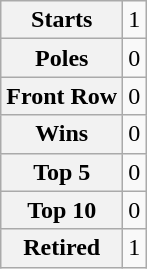<table class="wikitable" style="text-align:center">
<tr>
<th>Starts</th>
<td>1</td>
</tr>
<tr>
<th>Poles</th>
<td>0</td>
</tr>
<tr>
<th>Front Row</th>
<td>0</td>
</tr>
<tr>
<th>Wins</th>
<td>0</td>
</tr>
<tr>
<th>Top 5</th>
<td>0</td>
</tr>
<tr>
<th>Top 10</th>
<td>0</td>
</tr>
<tr>
<th>Retired</th>
<td>1</td>
</tr>
</table>
